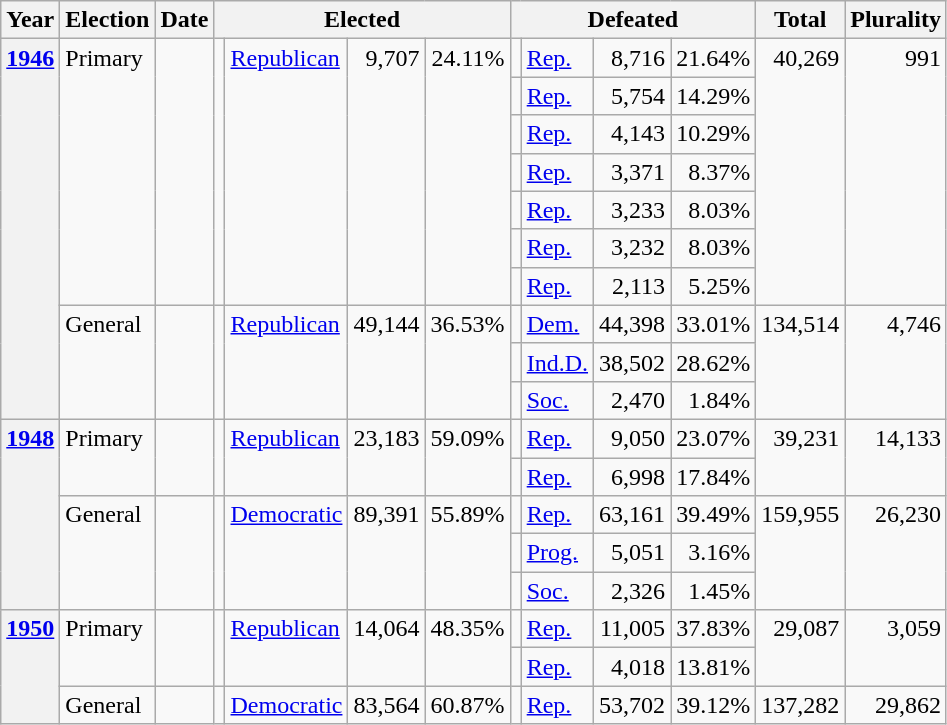<table class=wikitable>
<tr>
<th>Year</th>
<th>Election</th>
<th>Date</th>
<th ! colspan="4">Elected</th>
<th ! colspan="4">Defeated</th>
<th>Total</th>
<th>Plurality</th>
</tr>
<tr>
<th rowspan="10" valign="top"><a href='#'>1946</a></th>
<td rowspan="7" valign="top">Primary</td>
<td rowspan="7" valign="top"></td>
<td rowspan="7" valign="top"></td>
<td rowspan="7" valign="top" ><a href='#'>Republican</a></td>
<td rowspan="7" valign="top" align="right">9,707</td>
<td rowspan="7" valign="top" align="right">24.11%</td>
<td valign="top"></td>
<td valign="top" ><a href='#'>Rep.</a></td>
<td valign="top" align="right">8,716</td>
<td valign="top" align="right">21.64%</td>
<td rowspan="7" valign="top" align="right">40,269</td>
<td rowspan="7" valign="top" align="right">991</td>
</tr>
<tr>
<td valign="top"></td>
<td valign="top" ><a href='#'>Rep.</a></td>
<td valign="top" align="right">5,754</td>
<td valign="top" align="right">14.29%</td>
</tr>
<tr>
<td valign="top"></td>
<td valign="top" ><a href='#'>Rep.</a></td>
<td valign="top" align="right">4,143</td>
<td valign="top" align="right">10.29%</td>
</tr>
<tr>
<td valign="top"></td>
<td valign="top" ><a href='#'>Rep.</a></td>
<td valign="top" align="right">3,371</td>
<td valign="top" align="right">8.37%</td>
</tr>
<tr>
<td valign="top"></td>
<td valign="top" ><a href='#'>Rep.</a></td>
<td valign="top" align="right">3,233</td>
<td valign="top" align="right">8.03%</td>
</tr>
<tr>
<td valign="top"></td>
<td valign="top" ><a href='#'>Rep.</a></td>
<td valign="top" align="right">3,232</td>
<td valign="top" align="right">8.03%</td>
</tr>
<tr>
<td valign="top"></td>
<td valign="top" ><a href='#'>Rep.</a></td>
<td valign="top" align="right">2,113</td>
<td valign="top" align="right">5.25%</td>
</tr>
<tr>
<td rowspan="3" valign="top">General</td>
<td rowspan="3" valign="top"></td>
<td rowspan="3" valign="top"></td>
<td rowspan="3" valign="top" ><a href='#'>Republican</a></td>
<td rowspan="3" valign="top" align="right">49,144</td>
<td rowspan="3" valign="top" align="right">36.53%</td>
<td valign="top"></td>
<td valign="top" ><a href='#'>Dem.</a></td>
<td valign="top" align="right">44,398</td>
<td valign="top" align="right">33.01%</td>
<td rowspan="3" valign="top" align="right">134,514</td>
<td rowspan="3" valign="top" align="right">4,746</td>
</tr>
<tr>
<td valign="top"></td>
<td valign="top" ><a href='#'>Ind.D.</a></td>
<td valign="top" align="right">38,502</td>
<td valign="top" align="right">28.62%</td>
</tr>
<tr>
<td valign="top"></td>
<td valign="top" ><a href='#'>Soc.</a></td>
<td valign="top" align="right">2,470</td>
<td valign="top" align="right">1.84%</td>
</tr>
<tr>
<th rowspan="5" valign="top"><a href='#'>1948</a></th>
<td rowspan="2" valign="top">Primary</td>
<td rowspan="2" valign="top"></td>
<td rowspan="2" valign="top"></td>
<td rowspan="2" valign="top" ><a href='#'>Republican</a></td>
<td rowspan="2" valign="top" align="right">23,183</td>
<td rowspan="2" valign="top" align="right">59.09%</td>
<td valign="top"></td>
<td valign="top" ><a href='#'>Rep.</a></td>
<td valign="top" align="right">9,050</td>
<td valign="top" align="right">23.07%</td>
<td rowspan="2" valign="top" align="right">39,231</td>
<td rowspan="2" valign="top" align="right">14,133</td>
</tr>
<tr>
<td valign="top"></td>
<td valign="top" ><a href='#'>Rep.</a></td>
<td valign="top" align="right">6,998</td>
<td valign="top" align="right">17.84%</td>
</tr>
<tr>
<td rowspan="3" valign="top">General</td>
<td rowspan="3" valign="top"></td>
<td rowspan="3" valign="top"></td>
<td rowspan="3" valign="top" ><a href='#'>Democratic</a></td>
<td rowspan="3" valign="top" align="right">89,391</td>
<td rowspan="3" valign="top" align="right">55.89%</td>
<td valign="top"></td>
<td valign="top" ><a href='#'>Rep.</a></td>
<td valign="top" align="right">63,161</td>
<td valign="top" align="right">39.49%</td>
<td rowspan="3" valign="top" align="right">159,955</td>
<td rowspan="3" valign="top" align="right">26,230</td>
</tr>
<tr>
<td valign="top"></td>
<td valign="top" ><a href='#'>Prog.</a></td>
<td valign="top" align="right">5,051</td>
<td valign="top" align="right">3.16%</td>
</tr>
<tr>
<td valign="top"></td>
<td valign="top" ><a href='#'>Soc.</a></td>
<td valign="top" align="right">2,326</td>
<td valign="top" align="right">1.45%</td>
</tr>
<tr>
<th rowspan="3" valign="top"><a href='#'>1950</a></th>
<td rowspan="2" valign="top">Primary</td>
<td rowspan="2" valign="top"></td>
<td rowspan="2" valign="top"></td>
<td rowspan="2" valign="top" ><a href='#'>Republican</a></td>
<td rowspan="2" valign="top" align="right">14,064</td>
<td rowspan="2" valign="top" align="right">48.35%</td>
<td valign="top"></td>
<td valign="top" ><a href='#'>Rep.</a></td>
<td valign="top" align="right">11,005</td>
<td valign="top" align="right">37.83%</td>
<td rowspan="2" valign="top" align="right">29,087</td>
<td rowspan="2" valign="top" align="right">3,059</td>
</tr>
<tr>
<td valign="top"></td>
<td valign="top" ><a href='#'>Rep.</a></td>
<td valign="top" align="right">4,018</td>
<td valign="top" align="right">13.81%</td>
</tr>
<tr>
<td valign="top">General</td>
<td valign="top"></td>
<td valign="top"></td>
<td valign="top" ><a href='#'>Democratic</a></td>
<td valign="top" align="right">83,564</td>
<td valign="top" align="right">60.87%</td>
<td valign="top"></td>
<td valign="top" ><a href='#'>Rep.</a></td>
<td valign="top" align="right">53,702</td>
<td valign="top" align="right">39.12%</td>
<td valign="top" align="right">137,282</td>
<td valign="top" align="right">29,862</td>
</tr>
</table>
